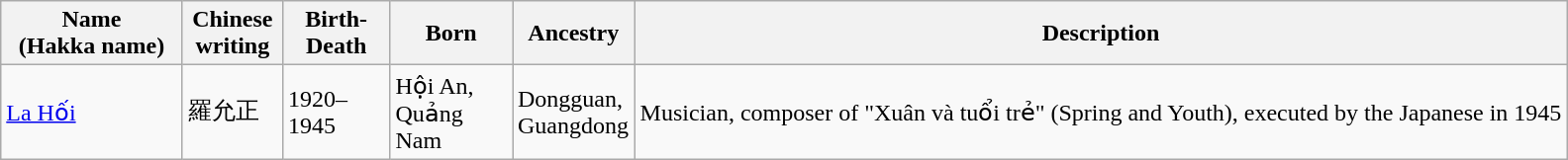<table class="wikitable">
<tr>
<th width="115">Name<br>(Hakka name)</th>
<th width="60">Chinese writing</th>
<th width="65">Birth-Death</th>
<th width="75">Born</th>
<th width="75">Ancestry</th>
<th>Description</th>
</tr>
<tr>
<td><a href='#'>La Hối</a></td>
<td>羅允正</td>
<td>1920–1945</td>
<td>Hội An, Quảng Nam</td>
<td>Dongguan, Guangdong</td>
<td>Musician, composer of "Xuân và tuổi trẻ" (Spring and Youth), executed by the Japanese in 1945</td>
</tr>
</table>
